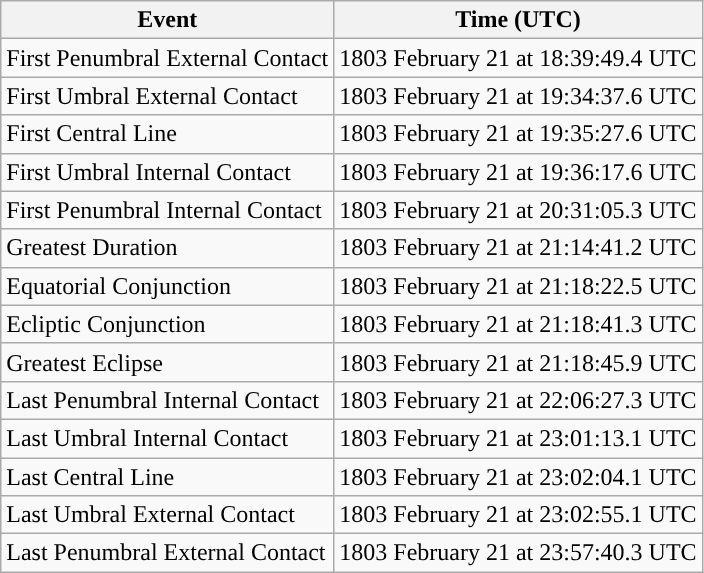<table class="wikitable">
<tr>
<th>Event</th>
<th>Time (UTC)</th>
</tr>
<tr>
<td>First Penumbral External Contact</td>
<td>1803 February 21 at 18:39:49.4 UTC</td>
</tr>
<tr>
<td>First Umbral External Contact</td>
<td>1803 February 21 at 19:34:37.6 UTC</td>
</tr>
<tr>
<td>First Central Line</td>
<td>1803 February 21 at 19:35:27.6 UTC</td>
</tr>
<tr>
<td>First Umbral Internal Contact</td>
<td>1803 February 21 at 19:36:17.6 UTC</td>
</tr>
<tr>
<td>First Penumbral Internal Contact</td>
<td>1803 February 21 at 20:31:05.3 UTC</td>
</tr>
<tr>
<td>Greatest Duration</td>
<td>1803 February 21 at 21:14:41.2 UTC</td>
</tr>
<tr>
<td>Equatorial Conjunction</td>
<td>1803 February 21 at 21:18:22.5 UTC</td>
</tr>
<tr>
<td>Ecliptic Conjunction</td>
<td>1803 February 21 at 21:18:41.3 UTC</td>
</tr>
<tr>
<td>Greatest Eclipse</td>
<td>1803 February 21 at 21:18:45.9 UTC</td>
</tr>
<tr>
<td>Last Penumbral Internal Contact</td>
<td>1803 February 21 at 22:06:27.3 UTC</td>
</tr>
<tr>
<td>Last Umbral Internal Contact</td>
<td>1803 February 21 at 23:01:13.1 UTC</td>
</tr>
<tr>
<td>Last Central Line</td>
<td>1803 February 21 at 23:02:04.1 UTC</td>
</tr>
<tr>
<td>Last Umbral External Contact</td>
<td>1803 February 21 at 23:02:55.1 UTC</td>
</tr>
<tr>
<td>Last Penumbral External Contact</td>
<td>1803 February 21 at 23:57:40.3 UTC</td>
</tr>
</table>
